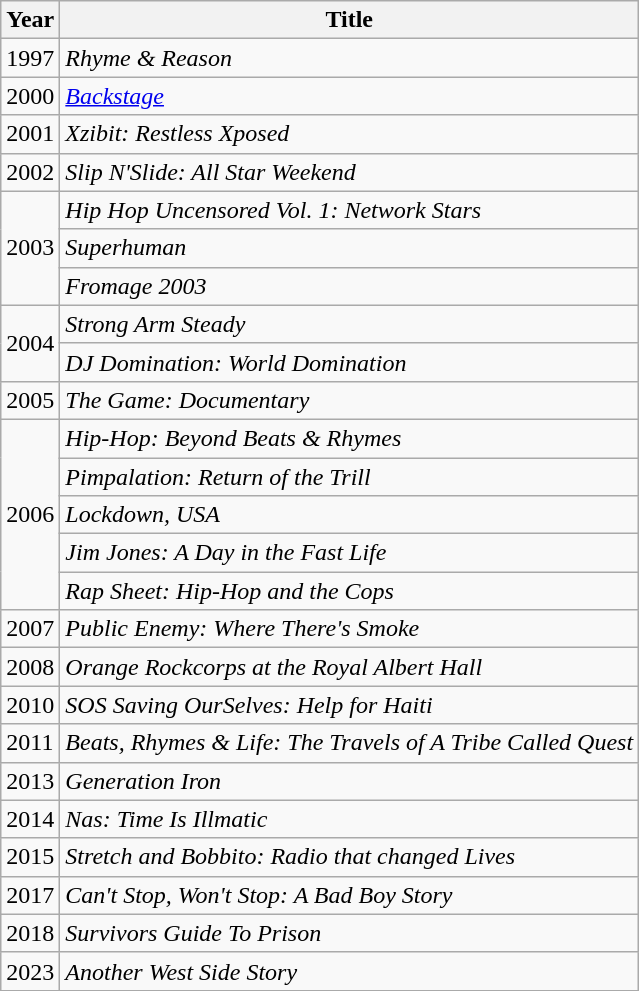<table class="wikitable sortable">
<tr>
<th>Year</th>
<th>Title</th>
</tr>
<tr>
<td>1997</td>
<td><em>Rhyme & Reason</em></td>
</tr>
<tr>
<td>2000</td>
<td><em><a href='#'>Backstage</a></em></td>
</tr>
<tr>
<td>2001</td>
<td><em>Xzibit: Restless Xposed</em></td>
</tr>
<tr>
<td>2002</td>
<td><em>Slip N'Slide: All Star Weekend</em></td>
</tr>
<tr>
<td Rowspan=3>2003</td>
<td><em>Hip Hop Uncensored Vol. 1: Network Stars</em></td>
</tr>
<tr>
<td><em>Superhuman</em></td>
</tr>
<tr>
<td><em>Fromage 2003</em></td>
</tr>
<tr>
<td Rowspan=2>2004</td>
<td><em>Strong Arm Steady</em></td>
</tr>
<tr>
<td><em>DJ Domination: World Domination</em></td>
</tr>
<tr>
<td>2005</td>
<td><em>The Game: Documentary</em></td>
</tr>
<tr>
<td Rowspan=5>2006</td>
<td><em>Hip-Hop: Beyond Beats & Rhymes</em></td>
</tr>
<tr>
<td><em>Pimpalation: Return of the Trill</em></td>
</tr>
<tr>
<td><em>Lockdown, USA</em></td>
</tr>
<tr>
<td><em>Jim Jones: A Day in the Fast Life </em></td>
</tr>
<tr>
<td><em>Rap Sheet: Hip-Hop and the Cops</em></td>
</tr>
<tr>
<td>2007</td>
<td><em>Public Enemy: Where There's Smoke</em></td>
</tr>
<tr>
<td>2008</td>
<td><em>Orange Rockcorps at the Royal Albert Hall</em></td>
</tr>
<tr>
<td>2010</td>
<td><em>SOS Saving OurSelves: Help for Haiti</em></td>
</tr>
<tr>
<td>2011</td>
<td><em>Beats, Rhymes & Life: The Travels of A Tribe Called Quest</em></td>
</tr>
<tr>
<td>2013</td>
<td><em>Generation Iron</em></td>
</tr>
<tr>
<td>2014</td>
<td><em>Nas: Time Is Illmatic</em></td>
</tr>
<tr>
<td>2015</td>
<td><em>Stretch and Bobbito: Radio that changed Lives</em></td>
</tr>
<tr>
<td>2017</td>
<td><em>Can't Stop, Won't Stop: A Bad Boy Story</em></td>
</tr>
<tr>
<td>2018</td>
<td><em>Survivors Guide To Prison</em></td>
</tr>
<tr>
<td>2023</td>
<td><em>Another West Side Story</em></td>
</tr>
</table>
